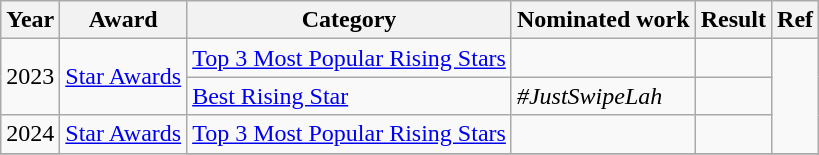<table class="wikitable sortable">
<tr>
<th>Year</th>
<th>Award</th>
<th>Category</th>
<th>Nominated work</th>
<th>Result</th>
<th class="unsortable">Ref</th>
</tr>
<tr>
<td rowspan=2>2023</td>
<td rowspan=2><a href='#'>Star Awards</a></td>
<td><a href='#'>Top 3 Most Popular Rising Stars</a></td>
<td></td>
<td></td>
<td rowspan=3></td>
</tr>
<tr>
<td><a href='#'>Best Rising Star</a></td>
<td><em>#JustSwipeLah</em></td>
<td></td>
</tr>
<tr>
<td rowspan=1>2024</td>
<td rowspan=2><a href='#'>Star Awards</a></td>
<td><a href='#'>Top 3 Most Popular Rising Stars</a></td>
<td></td>
<td></td>
</tr>
<tr>
</tr>
</table>
